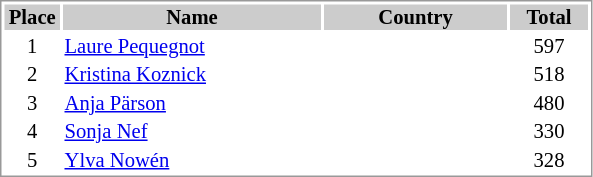<table border="0" style="border: 1px solid #999; background-color:#FFFFFF; text-align:left; font-size:86%; line-height:15px;">
<tr align="center" bgcolor="#CCCCCC">
<th width=35>Place</th>
<th width=170>Name</th>
<th width=120>Country</th>
<th width=50>Total</th>
</tr>
<tr>
<td align=center>1</td>
<td><a href='#'>Laure Pequegnot</a></td>
<td></td>
<td align=center>597</td>
</tr>
<tr>
<td align=center>2</td>
<td><a href='#'>Kristina Koznick</a></td>
<td></td>
<td align=center>518</td>
</tr>
<tr>
<td align=center>3</td>
<td><a href='#'>Anja Pärson</a></td>
<td></td>
<td align=center>480</td>
</tr>
<tr>
<td align=center>4</td>
<td><a href='#'>Sonja Nef</a></td>
<td></td>
<td align=center>330</td>
</tr>
<tr>
<td align=center>5</td>
<td><a href='#'>Ylva Nowén</a></td>
<td></td>
<td align=center>328</td>
</tr>
</table>
